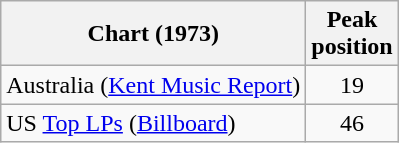<table class="wikitable">
<tr>
<th>Chart (1973)</th>
<th>Peak<br>position</th>
</tr>
<tr>
<td>Australia (<a href='#'>Kent Music Report</a>)</td>
<td style="text-align:center;">19</td>
</tr>
<tr>
<td>US <a href='#'>Top LPs</a> (<a href='#'>Billboard</a>)</td>
<td style="text-align:center;">46</td>
</tr>
</table>
